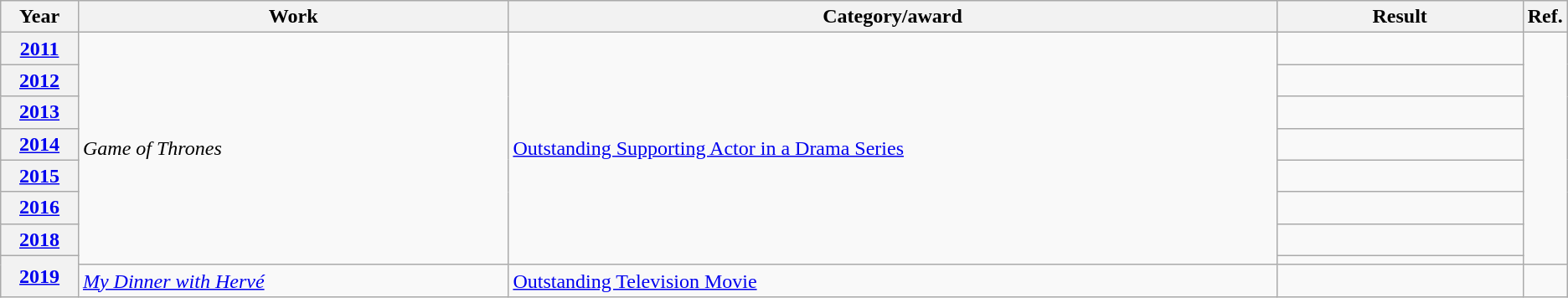<table class=wikitable>
<tr>
<th width=5%>Year</th>
<th width=28%>Work</th>
<th width=50%>Category/award</th>
<th width=16%>Result</th>
<th width=2%>Ref.</th>
</tr>
<tr>
<th scope="row"><a href='#'>2011</a></th>
<td rowspan="8"><em>Game of Thrones</em></td>
<td rowspan="8"><a href='#'>Outstanding Supporting Actor in a Drama Series</a></td>
<td></td>
<td rowspan="8" style="text-align:center;"></td>
</tr>
<tr>
<th scope="row"><a href='#'>2012</a></th>
<td></td>
</tr>
<tr>
<th scope="row"><a href='#'>2013</a></th>
<td></td>
</tr>
<tr>
<th scope="row"><a href='#'>2014</a></th>
<td></td>
</tr>
<tr>
<th scope="row"><a href='#'>2015</a></th>
<td></td>
</tr>
<tr>
<th scope="row"><a href='#'>2016</a></th>
<td></td>
</tr>
<tr>
<th scope="row"><a href='#'>2018</a></th>
<td></td>
</tr>
<tr>
<th scope="row" rowspan=2><a href='#'>2019</a></th>
<td></td>
</tr>
<tr>
<td><em><a href='#'>My Dinner with Hervé</a></em></td>
<td><a href='#'>Outstanding Television Movie</a></td>
<td></td>
<td style="text-align:center;"></td>
</tr>
</table>
